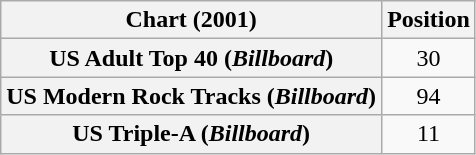<table class="wikitable sortable plainrowheaders" style="text-align:center">
<tr>
<th>Chart (2001)</th>
<th>Position</th>
</tr>
<tr>
<th scope="row">US Adult Top 40 (<em>Billboard</em>)</th>
<td>30</td>
</tr>
<tr>
<th scope="row">US Modern Rock Tracks (<em>Billboard</em>)</th>
<td>94</td>
</tr>
<tr>
<th scope="row">US Triple-A (<em>Billboard</em>)</th>
<td>11</td>
</tr>
</table>
